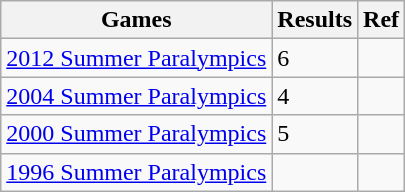<table class="wikitable">
<tr>
<th>Games</th>
<th>Results</th>
<th>Ref</th>
</tr>
<tr>
<td><a href='#'>2012 Summer Paralympics</a></td>
<td>6</td>
<td></td>
</tr>
<tr>
<td><a href='#'>2004 Summer Paralympics</a></td>
<td>4</td>
<td></td>
</tr>
<tr>
<td><a href='#'>2000 Summer Paralympics</a></td>
<td>5</td>
<td></td>
</tr>
<tr>
<td><a href='#'>1996 Summer Paralympics</a></td>
<td></td>
<td></td>
</tr>
</table>
